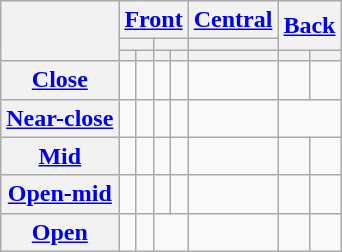<table class="wikitable" style="margin:aut">
<tr>
<th rowspan="3"></th>
<th colspan="4"><a href='#'>Front</a></th>
<th><a href='#'>Central</a></th>
<th colspan="2" rowspan="2"><a href='#'>Back</a></th>
</tr>
<tr>
<th colspan="2"></th>
<th colspan="2"></th>
<th></th>
</tr>
<tr>
<th></th>
<th></th>
<th></th>
<th></th>
<th></th>
<th></th>
<th></th>
</tr>
<tr align="center">
<th><a href='#'>Close</a></th>
<td></td>
<td></td>
<td></td>
<td></td>
<td></td>
<td></td>
<td></td>
</tr>
<tr align="center">
<th><a href='#'>Near-close</a></th>
<td></td>
<td></td>
<td></td>
<td></td>
<td></td>
<td colspan="2"></td>
</tr>
<tr align="center">
<th><a href='#'>Mid</a></th>
<td></td>
<td></td>
<td></td>
<td></td>
<td></td>
<td></td>
<td></td>
</tr>
<tr align="center">
<th><a href='#'>Open-mid</a></th>
<td></td>
<td></td>
<td></td>
<td></td>
<td></td>
<td></td>
<td></td>
</tr>
<tr align="center">
<th><a href='#'>Open</a></th>
<td></td>
<td></td>
<td colspan="2"></td>
<td></td>
<td></td>
<td></td>
</tr>
</table>
